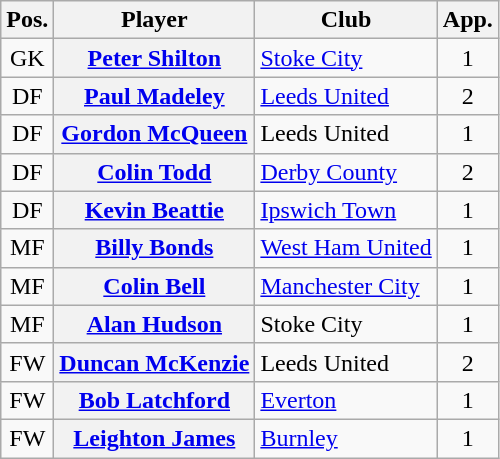<table class="wikitable plainrowheaders" style="text-align: left">
<tr>
<th scope=col>Pos.</th>
<th scope=col>Player</th>
<th scope=col>Club</th>
<th scope=col>App.</th>
</tr>
<tr>
<td style=text-align:center>GK</td>
<th scope=row><a href='#'>Peter Shilton</a></th>
<td><a href='#'>Stoke City</a></td>
<td style=text-align:center>1</td>
</tr>
<tr>
<td style=text-align:center>DF</td>
<th scope=row><a href='#'>Paul Madeley</a> </th>
<td><a href='#'>Leeds United</a></td>
<td style=text-align:center>2</td>
</tr>
<tr>
<td style=text-align:center>DF</td>
<th scope=row><a href='#'>Gordon McQueen</a></th>
<td>Leeds United</td>
<td style=text-align:center>1</td>
</tr>
<tr>
<td style=text-align:center>DF</td>
<th scope=row><a href='#'>Colin Todd</a> </th>
<td><a href='#'>Derby County</a></td>
<td style=text-align:center>2</td>
</tr>
<tr>
<td style=text-align:center>DF</td>
<th scope=row><a href='#'>Kevin Beattie</a></th>
<td><a href='#'>Ipswich Town</a></td>
<td style=text-align:center>1</td>
</tr>
<tr>
<td style=text-align:center>MF</td>
<th scope=row><a href='#'>Billy Bonds</a></th>
<td><a href='#'>West Ham United</a></td>
<td style=text-align:center>1</td>
</tr>
<tr>
<td style=text-align:center>MF</td>
<th scope=row><a href='#'>Colin Bell</a></th>
<td><a href='#'>Manchester City</a></td>
<td style=text-align:center>1</td>
</tr>
<tr>
<td style=text-align:center>MF</td>
<th scope=row><a href='#'>Alan Hudson</a></th>
<td>Stoke City</td>
<td style=text-align:center>1</td>
</tr>
<tr>
<td style=text-align:center>FW</td>
<th scope=row><a href='#'>Duncan McKenzie</a> </th>
<td>Leeds United</td>
<td style=text-align:center>2</td>
</tr>
<tr>
<td style=text-align:center>FW</td>
<th scope=row><a href='#'>Bob Latchford</a></th>
<td><a href='#'>Everton</a></td>
<td style=text-align:center>1</td>
</tr>
<tr>
<td style=text-align:center>FW</td>
<th scope=row><a href='#'>Leighton James</a></th>
<td><a href='#'>Burnley</a></td>
<td style=text-align:center>1</td>
</tr>
</table>
